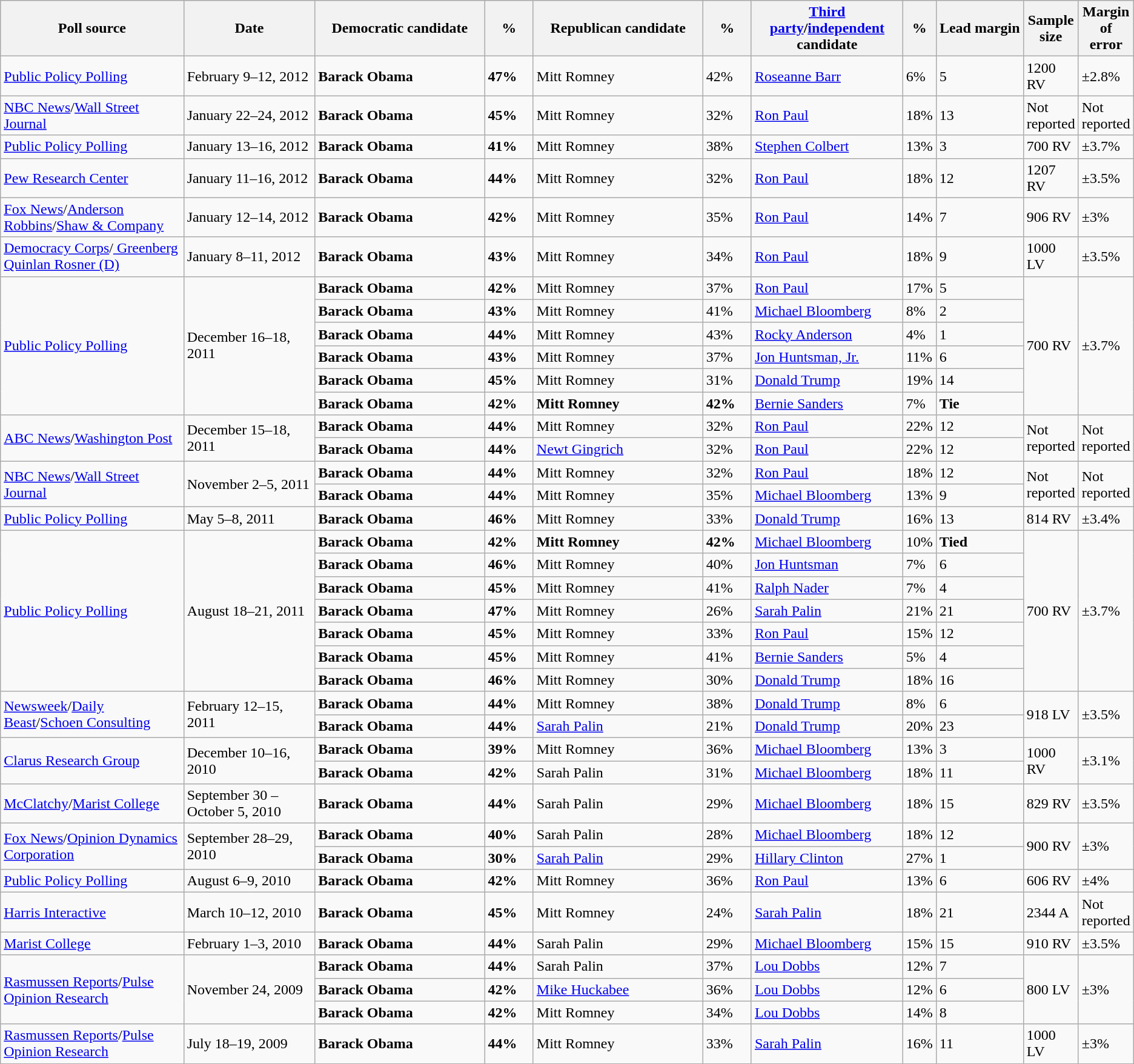<table class="wikitable">
<tr style="background:lightgrey;">
<th style="width:20%;">Poll source</th>
<th style="width:15%;">Date</th>
<th style="width:20%;">Democratic candidate</th>
<th style="width:5%;">%</th>
<th style="width:20%;">Republican candidate</th>
<th style="width:5%;">%</th>
<th style="width:20%;"><a href='#'>Third party</a>/<a href='#'>independent</a> candidate</th>
<th style="width:5%;">%</th>
<th style="width:15%;">Lead margin</th>
<th>Sample size</th>
<th>Margin of error</th>
</tr>
<tr>
<td><a href='#'>Public Policy Polling</a></td>
<td>February 9–12, 2012</td>
<td><strong>Barack Obama</strong></td>
<td><strong>47%</strong></td>
<td>Mitt Romney</td>
<td>42%</td>
<td><a href='#'>Roseanne Barr</a></td>
<td>6%</td>
<td>5</td>
<td>1200 RV</td>
<td>±2.8%</td>
</tr>
<tr>
<td><a href='#'>NBC News</a>/<a href='#'>Wall Street Journal</a></td>
<td>January 22–24, 2012</td>
<td><strong>Barack Obama</strong></td>
<td><strong>45%</strong></td>
<td>Mitt Romney</td>
<td>32%</td>
<td><a href='#'>Ron Paul</a></td>
<td>18%</td>
<td>13</td>
<td>Not reported</td>
<td>Not reported</td>
</tr>
<tr>
<td><a href='#'>Public Policy Polling</a></td>
<td>January 13–16, 2012</td>
<td><strong>Barack Obama</strong></td>
<td><strong>41%</strong></td>
<td>Mitt Romney</td>
<td>38%</td>
<td><a href='#'>Stephen Colbert</a></td>
<td>13%</td>
<td>3</td>
<td>700 RV</td>
<td>±3.7%</td>
</tr>
<tr>
<td><a href='#'>Pew Research Center</a></td>
<td>January 11–16, 2012</td>
<td><strong>Barack Obama</strong></td>
<td><strong>44%</strong></td>
<td>Mitt Romney</td>
<td>32%</td>
<td><a href='#'>Ron Paul</a></td>
<td>18%</td>
<td>12</td>
<td>1207 RV</td>
<td>±3.5%</td>
</tr>
<tr>
<td><a href='#'>Fox News</a>/<a href='#'>Anderson Robbins</a>/<a href='#'>Shaw & Company</a></td>
<td>January 12–14, 2012</td>
<td><strong>Barack Obama</strong></td>
<td><strong>42%</strong></td>
<td>Mitt Romney</td>
<td>35%</td>
<td><a href='#'>Ron Paul</a></td>
<td>14%</td>
<td>7</td>
<td>906 RV</td>
<td>±3%</td>
</tr>
<tr>
<td><a href='#'>Democracy Corps</a>/<a href='#'> Greenberg Quinlan Rosner (D)</a></td>
<td>January 8–11, 2012</td>
<td><strong>Barack Obama</strong></td>
<td><strong>43%</strong></td>
<td>Mitt Romney</td>
<td>34%</td>
<td><a href='#'>Ron Paul</a></td>
<td>18%</td>
<td>9</td>
<td>1000 LV</td>
<td>±3.5%</td>
</tr>
<tr>
<td rowspan="6"><a href='#'>Public Policy Polling</a></td>
<td rowspan="6">December 16–18, 2011</td>
<td><strong>Barack Obama</strong></td>
<td><strong>42%</strong></td>
<td>Mitt Romney</td>
<td>37%</td>
<td><a href='#'>Ron Paul</a></td>
<td>17%</td>
<td>5</td>
<td rowspan="6">700 RV</td>
<td rowspan="6">±3.7%</td>
</tr>
<tr>
<td><strong>Barack Obama</strong></td>
<td><strong>43%</strong></td>
<td>Mitt Romney</td>
<td>41%</td>
<td><a href='#'>Michael Bloomberg</a></td>
<td>8%</td>
<td>2</td>
</tr>
<tr>
<td><strong>Barack Obama</strong></td>
<td><strong>44%</strong></td>
<td>Mitt Romney</td>
<td>43%</td>
<td><a href='#'>Rocky Anderson</a></td>
<td>4%</td>
<td>1</td>
</tr>
<tr>
<td><strong>Barack Obama</strong></td>
<td><strong>43%</strong></td>
<td>Mitt Romney</td>
<td>37%</td>
<td><a href='#'>Jon Huntsman, Jr.</a></td>
<td>11%</td>
<td>6</td>
</tr>
<tr>
<td><strong>Barack Obama</strong></td>
<td><strong>45%</strong></td>
<td>Mitt Romney</td>
<td>31%</td>
<td><a href='#'>Donald Trump</a></td>
<td>19%</td>
<td>14</td>
</tr>
<tr>
<td><strong>Barack Obama</strong></td>
<td><strong>42%</strong></td>
<td><strong>Mitt Romney</strong></td>
<td><strong>42%</strong></td>
<td><a href='#'>Bernie Sanders</a></td>
<td>7%</td>
<td><strong>Tie</strong></td>
</tr>
<tr>
<td rowspan="2"><a href='#'>ABC News</a>/<a href='#'>Washington Post</a></td>
<td rowspan="2">December 15–18, 2011</td>
<td><strong>Barack Obama</strong></td>
<td><strong>44%</strong></td>
<td>Mitt Romney</td>
<td>32%</td>
<td><a href='#'>Ron Paul</a></td>
<td>22%</td>
<td>12</td>
<td rowspan="2">Not reported</td>
<td rowspan="2">Not reported</td>
</tr>
<tr>
<td><strong>Barack Obama</strong></td>
<td><strong>44%</strong></td>
<td><a href='#'>Newt Gingrich</a></td>
<td>32%</td>
<td><a href='#'>Ron Paul</a></td>
<td>22%</td>
<td>12</td>
</tr>
<tr>
<td rowspan="2"><a href='#'>NBC News</a>/<a href='#'>Wall Street Journal</a></td>
<td rowspan="2">November 2–5, 2011</td>
<td><strong>Barack Obama</strong></td>
<td><strong>44%</strong></td>
<td>Mitt Romney</td>
<td>32%</td>
<td><a href='#'>Ron Paul</a></td>
<td>18%</td>
<td>12</td>
<td rowspan="2">Not reported</td>
<td rowspan="2">Not reported</td>
</tr>
<tr>
<td><strong>Barack Obama</strong></td>
<td><strong>44%</strong></td>
<td>Mitt Romney</td>
<td>35%</td>
<td><a href='#'>Michael Bloomberg</a></td>
<td>13%</td>
<td>9</td>
</tr>
<tr>
<td><a href='#'>Public Policy Polling</a></td>
<td>May 5–8, 2011</td>
<td><strong>Barack Obama</strong></td>
<td><strong>46%</strong></td>
<td>Mitt Romney</td>
<td>33%</td>
<td><a href='#'>Donald Trump</a></td>
<td>16%</td>
<td>13</td>
<td>814 RV</td>
<td>±3.4%</td>
</tr>
<tr>
<td rowspan="7"><a href='#'>Public Policy Polling</a></td>
<td rowspan="7">August 18–21, 2011</td>
<td><strong>Barack Obama</strong></td>
<td><strong>42%</strong></td>
<td><strong>Mitt Romney</strong></td>
<td><strong>42%</strong></td>
<td><a href='#'>Michael Bloomberg</a></td>
<td>10%</td>
<td><strong>Tied</strong></td>
<td rowspan="7">700 RV</td>
<td rowspan="7">±3.7%</td>
</tr>
<tr>
<td><strong>Barack Obama</strong></td>
<td><strong>46%</strong></td>
<td>Mitt Romney</td>
<td>40%</td>
<td><a href='#'>Jon Huntsman</a></td>
<td>7%</td>
<td>6</td>
</tr>
<tr>
<td><strong>Barack Obama</strong></td>
<td><strong>45%</strong></td>
<td>Mitt Romney</td>
<td>41%</td>
<td><a href='#'>Ralph Nader</a></td>
<td>7%</td>
<td>4</td>
</tr>
<tr>
<td><strong>Barack Obama</strong></td>
<td><strong>47%</strong></td>
<td>Mitt Romney</td>
<td>26%</td>
<td><a href='#'>Sarah Palin</a></td>
<td>21%</td>
<td>21</td>
</tr>
<tr>
<td><strong>Barack Obama</strong></td>
<td><strong>45%</strong></td>
<td>Mitt Romney</td>
<td>33%</td>
<td><a href='#'>Ron Paul</a></td>
<td>15%</td>
<td>12</td>
</tr>
<tr>
<td><strong>Barack Obama</strong></td>
<td><strong>45%</strong></td>
<td>Mitt Romney</td>
<td>41%</td>
<td><a href='#'>Bernie Sanders</a></td>
<td>5%</td>
<td>4</td>
</tr>
<tr>
<td><strong>Barack Obama</strong></td>
<td><strong>46%</strong></td>
<td>Mitt Romney</td>
<td>30%</td>
<td><a href='#'>Donald Trump</a></td>
<td>18%</td>
<td>16</td>
</tr>
<tr>
<td rowspan="2"><a href='#'>Newsweek</a>/<a href='#'>Daily Beast</a>/<a href='#'>Schoen Consulting</a></td>
<td rowspan="2">February 12–15, 2011</td>
<td><strong>Barack Obama</strong></td>
<td><strong>44%</strong></td>
<td>Mitt Romney</td>
<td>38%</td>
<td><a href='#'>Donald Trump</a></td>
<td>8%</td>
<td>6</td>
<td rowspan="2">918 LV</td>
<td rowspan="2">±3.5%</td>
</tr>
<tr>
<td><strong>Barack Obama</strong></td>
<td><strong>44%</strong></td>
<td><a href='#'>Sarah Palin</a></td>
<td>21%</td>
<td><a href='#'>Donald Trump</a></td>
<td>20%</td>
<td>23</td>
</tr>
<tr>
<td rowspan="2"><a href='#'>Clarus Research Group</a></td>
<td rowspan="2">December 10–16, 2010</td>
<td><strong>Barack Obama</strong></td>
<td><strong>39%</strong></td>
<td>Mitt Romney</td>
<td>36%</td>
<td><a href='#'>Michael Bloomberg</a></td>
<td>13%</td>
<td>3</td>
<td rowspan="2">1000 RV</td>
<td rowspan="2">±3.1%</td>
</tr>
<tr>
<td><strong>Barack Obama</strong></td>
<td><strong>42%</strong></td>
<td>Sarah Palin</td>
<td>31%</td>
<td><a href='#'>Michael Bloomberg</a></td>
<td>18%</td>
<td>11</td>
</tr>
<tr>
<td><a href='#'>McClatchy</a>/<a href='#'>Marist College</a></td>
<td>September 30 – October 5, 2010</td>
<td><strong>Barack Obama</strong></td>
<td><strong>44%</strong></td>
<td>Sarah Palin</td>
<td>29%</td>
<td><a href='#'>Michael Bloomberg</a></td>
<td>18%</td>
<td>15</td>
<td>829 RV</td>
<td>±3.5%</td>
</tr>
<tr>
<td rowspan="2"><a href='#'>Fox News</a>/<a href='#'>Opinion Dynamics Corporation</a></td>
<td rowspan="2">September 28–29, 2010</td>
<td><strong>Barack Obama</strong></td>
<td><strong>40%</strong></td>
<td>Sarah Palin</td>
<td>28%</td>
<td><a href='#'>Michael Bloomberg</a></td>
<td>18%</td>
<td>12</td>
<td rowspan="2">900 RV</td>
<td rowspan="2">±3%</td>
</tr>
<tr>
<td><strong>Barack Obama</strong></td>
<td><strong>30%</strong></td>
<td><a href='#'>Sarah Palin</a></td>
<td>29%</td>
<td><a href='#'>Hillary Clinton</a></td>
<td>27%</td>
<td>1</td>
</tr>
<tr>
<td><a href='#'>Public Policy Polling</a></td>
<td>August 6–9, 2010</td>
<td><strong>Barack Obama</strong></td>
<td><strong>42%</strong></td>
<td>Mitt Romney</td>
<td>36%</td>
<td><a href='#'>Ron Paul</a></td>
<td>13%</td>
<td>6</td>
<td>606 RV</td>
<td>±4%</td>
</tr>
<tr>
<td><a href='#'>Harris Interactive</a></td>
<td>March 10–12, 2010</td>
<td><strong>Barack Obama</strong></td>
<td><strong>45%</strong></td>
<td>Mitt Romney</td>
<td>24%</td>
<td><a href='#'>Sarah Palin</a></td>
<td>18%</td>
<td>21</td>
<td>2344 A</td>
<td>Not reported</td>
</tr>
<tr>
<td><a href='#'>Marist College</a></td>
<td>February 1–3, 2010</td>
<td><strong>Barack Obama</strong></td>
<td><strong>44%</strong></td>
<td>Sarah Palin</td>
<td>29%</td>
<td><a href='#'>Michael Bloomberg</a></td>
<td>15%</td>
<td>15</td>
<td>910 RV</td>
<td>±3.5%</td>
</tr>
<tr>
<td rowspan="3"><a href='#'>Rasmussen Reports</a>/<a href='#'>Pulse Opinion Research</a></td>
<td rowspan="3">November 24, 2009</td>
<td><strong>Barack Obama</strong></td>
<td><strong>44%</strong></td>
<td>Sarah Palin</td>
<td>37%</td>
<td><a href='#'>Lou Dobbs</a></td>
<td>12%</td>
<td>7</td>
<td rowspan="3">800 LV</td>
<td rowspan="3">±3%</td>
</tr>
<tr>
<td><strong>Barack Obama</strong></td>
<td><strong>42%</strong></td>
<td><a href='#'>Mike Huckabee</a></td>
<td>36%</td>
<td><a href='#'>Lou Dobbs</a></td>
<td>12%</td>
<td>6</td>
</tr>
<tr>
<td><strong>Barack Obama</strong></td>
<td><strong>42%</strong></td>
<td>Mitt Romney</td>
<td>34%</td>
<td><a href='#'>Lou Dobbs</a></td>
<td>14%</td>
<td>8</td>
</tr>
<tr>
<td><a href='#'>Rasmussen Reports</a>/<a href='#'>Pulse Opinion Research</a></td>
<td>July 18–19, 2009</td>
<td><strong>Barack Obama</strong></td>
<td><strong>44%</strong></td>
<td>Mitt Romney</td>
<td>33%</td>
<td><a href='#'>Sarah Palin</a></td>
<td>16%</td>
<td>11</td>
<td>1000 LV</td>
<td>±3%</td>
</tr>
</table>
